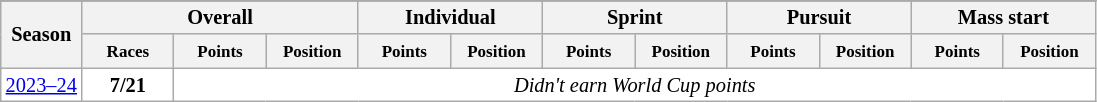<table class="wikitable" style="font-size:85%; text-align:center; border:grey solid 1px; border-collapse:collapse; background:#ffffff;">
<tr class="hintergrundfarbe5">
</tr>
<tr style="background:#efefef;">
<th colspan="1" rowspan="2" color:white; width:115px;">Season</th>
<th colspan="3" color:white; width:115px;">Overall</th>
<th colspan="2" color:white; width:115px;">Individual</th>
<th colspan="2" color:white; width:115px;">Sprint</th>
<th colspan="2" color:white; width:115px;">Pursuit</th>
<th colspan="2" color:white; width:115px;">Mass start</th>
</tr>
<tr>
<th style="width:55px;"><small>Races</small></th>
<th style="width:55px;"><small>Points</small></th>
<th style="width:55px;"><small>Position</small></th>
<th style="width:55px;"><small>Points</small></th>
<th style="width:55px;"><small>Position</small></th>
<th style="width:55px;"><small>Points</small></th>
<th style="width:55px;"><small>Position</small></th>
<th style="width:55px;"><small>Points</small></th>
<th style="width:55px;"><small>Position</small></th>
<th style="width:55px;"><small>Points</small></th>
<th style="width:55px;"><small>Position</small></th>
</tr>
<tr>
<td><a href='#'>2023–24</a></td>
<td><strong>7/21</strong></td>
<td colspan=10 rowspan=1 align=center><em>Didn't earn World Cup points</em></td>
</tr>
</table>
